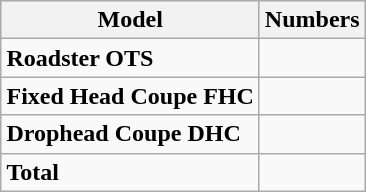<table style="margin:auto;"  class="wikitable">
<tr>
<th>Model</th>
<th>Numbers</th>
</tr>
<tr>
<td><strong>Roadster OTS</strong></td>
<td></td>
</tr>
<tr>
<td><strong>Fixed Head Coupe FHC</strong></td>
<td></td>
</tr>
<tr>
<td><strong>Drophead Coupe DHC</strong></td>
<td></td>
</tr>
<tr>
<td><strong>Total</strong></td>
<td></td>
</tr>
</table>
